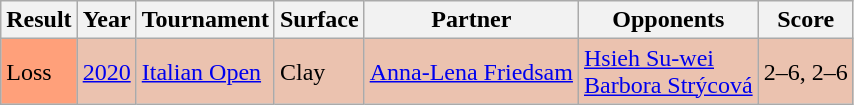<table class="sortable wikitable">
<tr>
<th>Result</th>
<th>Year</th>
<th>Tournament</th>
<th>Surface</th>
<th>Partner</th>
<th>Opponents</th>
<th>Score</th>
</tr>
<tr style="background:#EBC2AF;">
<td style="background:#ffa07a;">Loss</td>
<td><a href='#'>2020</a></td>
<td><a href='#'>Italian Open</a></td>
<td>Clay</td>
<td> <a href='#'>Anna-Lena Friedsam</a></td>
<td> <a href='#'>Hsieh Su-wei</a> <br>  <a href='#'>Barbora Strýcová</a></td>
<td>2–6, 2–6</td>
</tr>
</table>
